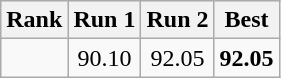<table class="wikitable" style="text-align:center">
<tr style="background:#efefef;">
<th>Rank</th>
<th>Run 1</th>
<th>Run 2</th>
<th>Best</th>
</tr>
<tr>
<td></td>
<td>90.10</td>
<td>92.05</td>
<td><strong>92.05</strong></td>
</tr>
</table>
